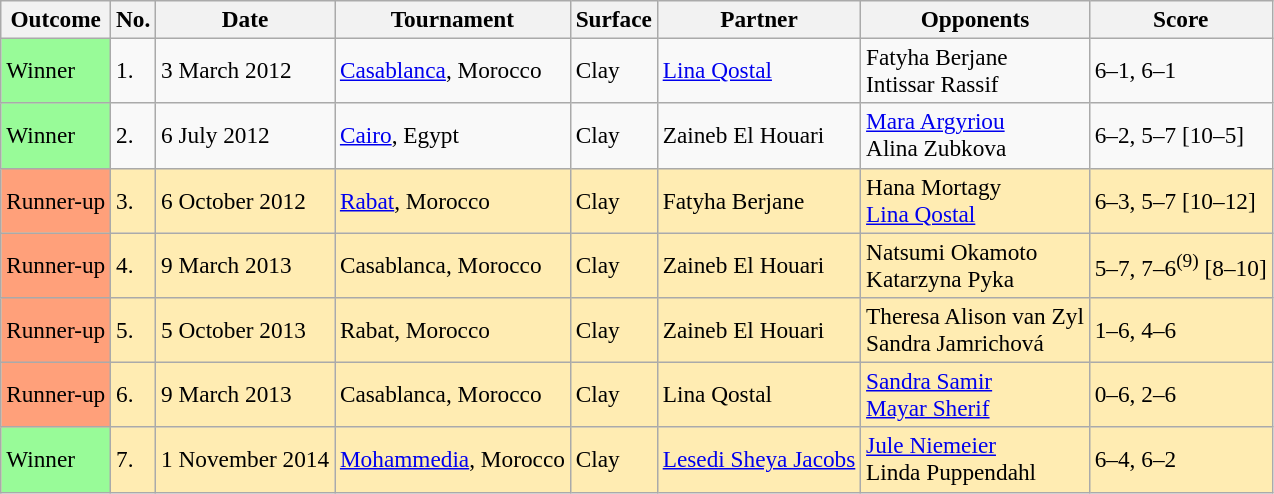<table class="sortable wikitable" style="font-size:97%;">
<tr>
<th>Outcome</th>
<th>No.</th>
<th>Date</th>
<th>Tournament</th>
<th>Surface</th>
<th>Partner</th>
<th>Opponents</th>
<th>Score</th>
</tr>
<tr>
<td bgcolor="98FB98">Winner</td>
<td>1.</td>
<td>3 March 2012</td>
<td><a href='#'>Casablanca</a>, Morocco</td>
<td>Clay</td>
<td> <a href='#'>Lina Qostal</a></td>
<td> Fatyha Berjane <br>  Intissar Rassif</td>
<td>6–1, 6–1</td>
</tr>
<tr>
<td bgcolor="98FB98">Winner</td>
<td>2.</td>
<td>6 July 2012</td>
<td><a href='#'>Cairo</a>, Egypt</td>
<td>Clay</td>
<td> Zaineb El Houari</td>
<td> <a href='#'>Mara Argyriou</a> <br>  Alina Zubkova</td>
<td>6–2, 5–7 [10–5]</td>
</tr>
<tr bgcolor=#ffecb2>
<td style="background:#ffa07a;">Runner-up</td>
<td>3.</td>
<td>6 October 2012</td>
<td><a href='#'>Rabat</a>, Morocco</td>
<td>Clay</td>
<td> Fatyha Berjane</td>
<td> Hana Mortagy <br>  <a href='#'>Lina Qostal</a></td>
<td>6–3, 5–7 [10–12]</td>
</tr>
<tr bgcolor=#ffecb2>
<td style="background:#ffa07a;">Runner-up</td>
<td>4.</td>
<td>9 March 2013</td>
<td>Casablanca, Morocco</td>
<td>Clay</td>
<td> Zaineb El Houari</td>
<td> Natsumi Okamoto <br>  Katarzyna Pyka</td>
<td>5–7, 7–6<sup>(9)</sup> [8–10]</td>
</tr>
<tr bgcolor=#ffecb2>
<td style="background:#ffa07a;">Runner-up</td>
<td>5.</td>
<td>5 October 2013</td>
<td>Rabat, Morocco</td>
<td>Clay</td>
<td> Zaineb El Houari</td>
<td> Theresa Alison van Zyl <br>  Sandra Jamrichová</td>
<td>1–6, 4–6</td>
</tr>
<tr bgcolor=#ffecb2>
<td style="background:#ffa07a;">Runner-up</td>
<td>6.</td>
<td>9 March 2013</td>
<td>Casablanca, Morocco</td>
<td>Clay</td>
<td> Lina Qostal</td>
<td> <a href='#'>Sandra Samir</a> <br>  <a href='#'>Mayar Sherif</a></td>
<td>0–6, 2–6</td>
</tr>
<tr bgcolor=#ffecb2>
<td bgcolor="98FB98">Winner</td>
<td>7.</td>
<td>1 November 2014</td>
<td><a href='#'>Mohammedia</a>, Morocco</td>
<td>Clay</td>
<td> <a href='#'>Lesedi Sheya Jacobs</a></td>
<td> <a href='#'>Jule Niemeier</a> <br>  Linda Puppendahl</td>
<td>6–4, 6–2</td>
</tr>
</table>
